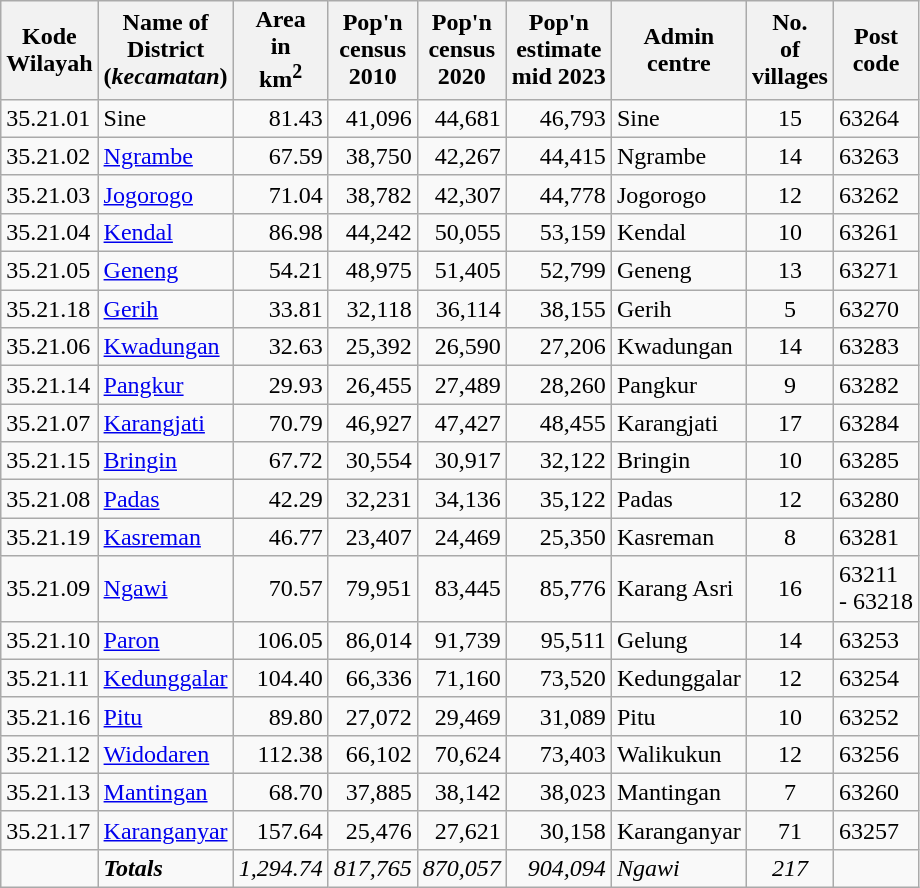<table class="sortable wikitable">
<tr>
<th>Kode <br>Wilayah</th>
<th>Name of<br>District<br>(<em>kecamatan</em>)</th>
<th>Area <br> in <br>km<sup>2</sup></th>
<th>Pop'n<br>census<br>2010</th>
<th>Pop'n<br>census<br>2020</th>
<th>Pop'n<br>estimate<br>mid 2023</th>
<th>Admin<br>centre</th>
<th>No.<br>of<br>villages</th>
<th>Post<br>code</th>
</tr>
<tr>
<td>35.21.01</td>
<td>Sine</td>
<td align="right">81.43</td>
<td align="right">41,096</td>
<td align="right">44,681</td>
<td align="right">46,793</td>
<td>Sine</td>
<td align="center">15</td>
<td>63264</td>
</tr>
<tr>
<td>35.21.02</td>
<td><a href='#'>Ngrambe</a></td>
<td align="right">67.59</td>
<td align="right">38,750</td>
<td align="right">42,267</td>
<td align="right">44,415</td>
<td>Ngrambe</td>
<td align="center">14</td>
<td>63263</td>
</tr>
<tr>
<td>35.21.03</td>
<td><a href='#'>Jogorogo</a></td>
<td align="right">71.04</td>
<td align="right">38,782</td>
<td align="right">42,307</td>
<td align="right">44,778</td>
<td>Jogorogo</td>
<td align="center">12</td>
<td>63262</td>
</tr>
<tr>
<td>35.21.04</td>
<td><a href='#'>Kendal</a></td>
<td align="right">86.98</td>
<td align="right">44,242</td>
<td align="right">50,055</td>
<td align="right">53,159</td>
<td>Kendal</td>
<td align="center">10</td>
<td>63261</td>
</tr>
<tr>
<td>35.21.05</td>
<td><a href='#'>Geneng</a></td>
<td align="right">54.21</td>
<td align="right">48,975</td>
<td align="right">51,405</td>
<td align="right">52,799</td>
<td>Geneng</td>
<td align="center">13</td>
<td>63271</td>
</tr>
<tr>
<td>35.21.18</td>
<td><a href='#'>Gerih</a></td>
<td align="right">33.81</td>
<td align="right">32,118</td>
<td align="right">36,114</td>
<td align="right">38,155</td>
<td>Gerih</td>
<td align="center">5</td>
<td>63270</td>
</tr>
<tr>
<td>35.21.06</td>
<td><a href='#'>Kwadungan</a></td>
<td align="right">32.63</td>
<td align="right">25,392</td>
<td align="right">26,590</td>
<td align="right">27,206</td>
<td>Kwadungan</td>
<td align="center">14</td>
<td>63283</td>
</tr>
<tr>
<td>35.21.14</td>
<td><a href='#'>Pangkur</a></td>
<td align="right">29.93</td>
<td align="right">26,455</td>
<td align="right">27,489</td>
<td align="right">28,260</td>
<td>Pangkur</td>
<td align="center">9</td>
<td>63282</td>
</tr>
<tr>
<td>35.21.07</td>
<td><a href='#'>Karangjati</a></td>
<td align="right">70.79</td>
<td align="right">46,927</td>
<td align="right">47,427</td>
<td align="right">48,455</td>
<td>Karangjati</td>
<td align="center">17</td>
<td>63284</td>
</tr>
<tr>
<td>35.21.15</td>
<td><a href='#'>Bringin</a></td>
<td align="right">67.72</td>
<td align="right">30,554</td>
<td align="right">30,917</td>
<td align="right">32,122</td>
<td>Bringin</td>
<td align="center">10</td>
<td>63285</td>
</tr>
<tr>
<td>35.21.08</td>
<td><a href='#'>Padas</a></td>
<td align="right">42.29</td>
<td align="right">32,231</td>
<td align="right">34,136</td>
<td align="right">35,122</td>
<td>Padas</td>
<td align="center">12</td>
<td>63280</td>
</tr>
<tr>
<td>35.21.19</td>
<td><a href='#'>Kasreman</a></td>
<td align="right">46.77</td>
<td align="right">23,407</td>
<td align="right">24,469</td>
<td align="right">25,350</td>
<td>Kasreman</td>
<td align="center">8</td>
<td>63281</td>
</tr>
<tr>
<td>35.21.09</td>
<td><a href='#'>Ngawi</a></td>
<td align="right">70.57</td>
<td align="right">79,951</td>
<td align="right">83,445</td>
<td align="right">85,776</td>
<td>Karang Asri</td>
<td align="center">16</td>
<td>63211<br>- 63218</td>
</tr>
<tr>
<td>35.21.10</td>
<td><a href='#'>Paron</a></td>
<td align="right">106.05</td>
<td align="right">86,014</td>
<td align="right">91,739</td>
<td align="right">95,511</td>
<td>Gelung</td>
<td align="center">14</td>
<td>63253</td>
</tr>
<tr>
<td>35.21.11</td>
<td><a href='#'>Kedunggalar</a></td>
<td align="right">104.40</td>
<td align="right">66,336</td>
<td align="right">71,160</td>
<td align="right">73,520</td>
<td>Kedunggalar</td>
<td align="center">12</td>
<td>63254</td>
</tr>
<tr>
<td>35.21.16</td>
<td><a href='#'>Pitu</a></td>
<td align="right">89.80</td>
<td align="right">27,072</td>
<td align="right">29,469</td>
<td align="right">31,089</td>
<td>Pitu</td>
<td align="center">10</td>
<td>63252</td>
</tr>
<tr>
<td>35.21.12</td>
<td><a href='#'>Widodaren</a></td>
<td align="right">112.38</td>
<td align="right">66,102</td>
<td align="right">70,624</td>
<td align="right">73,403</td>
<td>Walikukun</td>
<td align="center">12</td>
<td>63256</td>
</tr>
<tr>
<td>35.21.13</td>
<td><a href='#'>Mantingan</a></td>
<td align="right">68.70</td>
<td align="right">37,885</td>
<td align="right">38,142</td>
<td align="right">38,023</td>
<td>Mantingan</td>
<td align="center">7</td>
<td>63260</td>
</tr>
<tr>
<td>35.21.17</td>
<td><a href='#'>Karanganyar</a></td>
<td align="right">157.64</td>
<td align="right">25,476</td>
<td align="right">27,621</td>
<td align="right">30,158</td>
<td>Karanganyar</td>
<td align="center">71</td>
<td>63257</td>
</tr>
<tr>
<td></td>
<td><strong><em>Totals</em></strong></td>
<td align="right"><em>1,294.74</em></td>
<td align="right"><em>817,765</em></td>
<td align="right"><em>870,057</em></td>
<td align="right"><em>904,094</em></td>
<td><em>Ngawi</em></td>
<td align="center"><em>217</em></td>
<td></td>
</tr>
</table>
